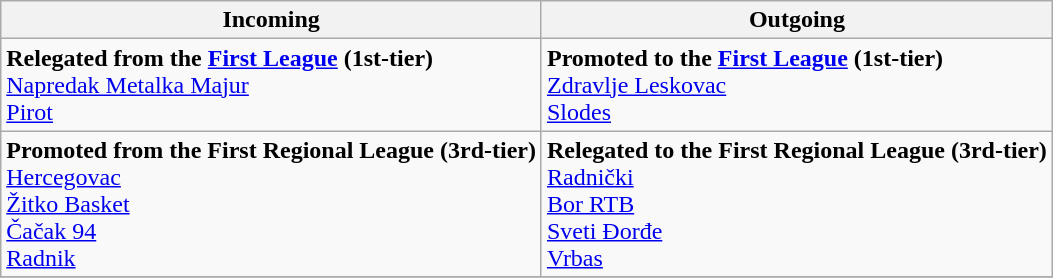<table class="wikitable sortable">
<tr>
<th>Incoming</th>
<th>Outgoing</th>
</tr>
<tr>
<td><strong>Relegated from the <a href='#'>First League</a> (1st-tier)</strong><br><a href='#'>Napredak Metalka Majur</a><br><a href='#'>Pirot</a></td>
<td><strong>Promoted to the <a href='#'>First League</a> (1st-tier)</strong><br><a href='#'>Zdravlje Leskovac</a><br><a href='#'>Slodes</a></td>
</tr>
<tr>
<td><strong>Promoted from the First Regional League (3rd-tier)</strong><br><a href='#'>Hercegovac</a><br><a href='#'>Žitko Basket</a><br><a href='#'>Čačak 94</a><br><a href='#'>Radnik</a></td>
<td><strong>Relegated to the First Regional League (3rd-tier)</strong><br><a href='#'>Radnički</a><br><a href='#'>Bor RTB</a><br><a href='#'>Sveti Đorđe</a><br><a href='#'>Vrbas</a></td>
</tr>
<tr>
</tr>
</table>
